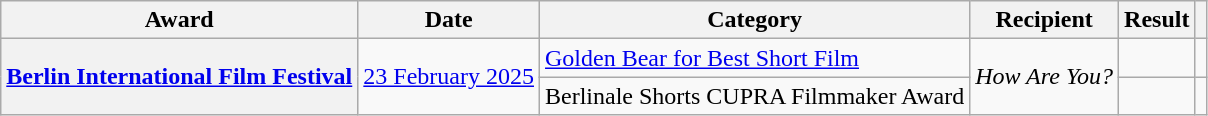<table class="wikitable sortable plainrowheaders">
<tr>
<th>Award</th>
<th>Date</th>
<th>Category</th>
<th>Recipient</th>
<th>Result</th>
<th></th>
</tr>
<tr>
<th scope="row" rowspan=2><a href='#'>Berlin International Film Festival</a></th>
<td rowspan=2><a href='#'>23 February 2025</a></td>
<td><a href='#'>Golden Bear for Best Short Film</a></td>
<td rowspan=2><em>How Are You?</em></td>
<td></td>
<td align="center" rowspan="1"></td>
</tr>
<tr>
<td>Berlinale Shorts CUPRA Filmmaker Award</td>
<td></td>
<td align="center" rowspan="1"></td>
</tr>
</table>
